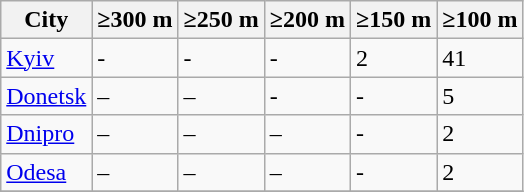<table class="wikitable sortable">
<tr>
<th>City</th>
<th>≥300 m</th>
<th>≥250 m</th>
<th>≥200 m</th>
<th>≥150 m</th>
<th>≥100 m</th>
</tr>
<tr>
<td><a href='#'>Kyiv</a></td>
<td>-</td>
<td>-</td>
<td>-</td>
<td>2</td>
<td>41</td>
</tr>
<tr>
<td><a href='#'>Donetsk</a></td>
<td>–</td>
<td>–</td>
<td>-</td>
<td>-</td>
<td>5</td>
</tr>
<tr>
<td><a href='#'>Dnipro</a></td>
<td>–</td>
<td>–</td>
<td>–</td>
<td>-</td>
<td>2</td>
</tr>
<tr>
<td><a href='#'>Odesa</a></td>
<td>–</td>
<td>–</td>
<td>–</td>
<td>-</td>
<td>2</td>
</tr>
<tr>
</tr>
</table>
